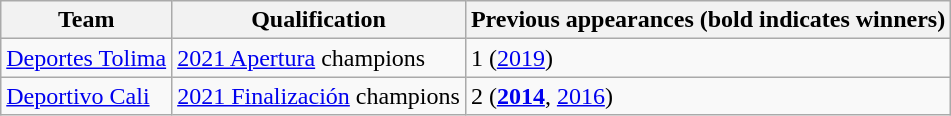<table class="wikitable">
<tr>
<th>Team</th>
<th>Qualification</th>
<th>Previous appearances (bold indicates winners)</th>
</tr>
<tr>
<td><a href='#'>Deportes Tolima</a></td>
<td><a href='#'>2021 Apertura</a> champions</td>
<td>1 (<a href='#'>2019</a>)</td>
</tr>
<tr>
<td><a href='#'>Deportivo Cali</a></td>
<td><a href='#'>2021 Finalización</a> champions</td>
<td>2 (<strong><a href='#'>2014</a></strong>, <a href='#'>2016</a>)</td>
</tr>
</table>
